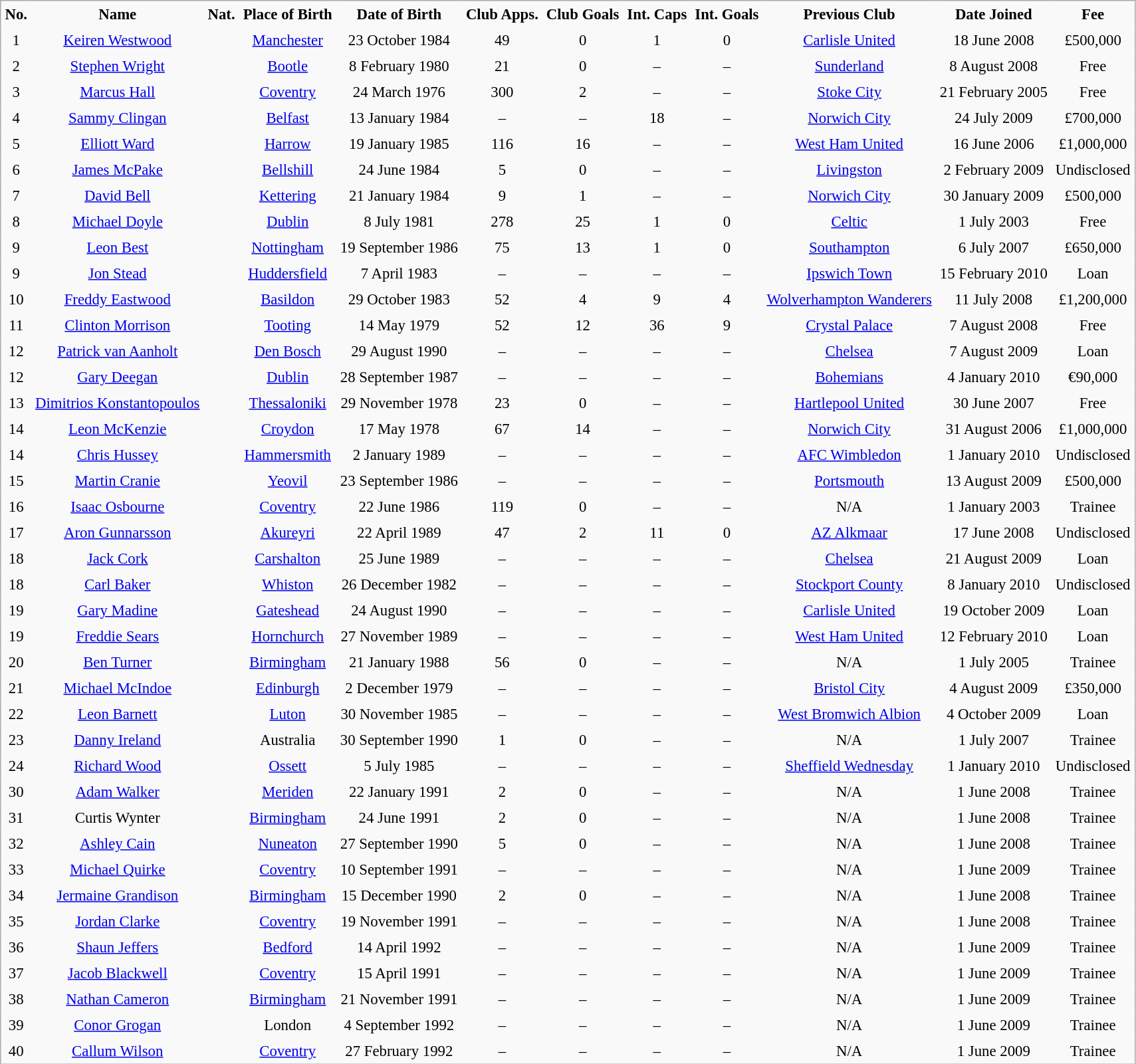<table class= border="2" cellpadding="4" cellspacing="0" style="text-align:center; margin: 1em 1em 1em 0; background: #f9f9f9; border: 1px #aaa solid; border-collapse: collapse; font-size: 95%;">
<tr>
<th>No.</th>
<th>Name</th>
<th>Nat.</th>
<th>Place of Birth</th>
<th>Date of Birth</th>
<th>Club Apps.</th>
<th>Club Goals</th>
<th>Int. Caps</th>
<th>Int. Goals</th>
<th>Previous Club</th>
<th>Date Joined</th>
<th>Fee</th>
</tr>
<tr>
<td>1</td>
<td><a href='#'>Keiren Westwood</a></td>
<td></td>
<td><a href='#'>Manchester</a></td>
<td>23 October 1984</td>
<td>49</td>
<td>0</td>
<td>1</td>
<td>0</td>
<td><a href='#'>Carlisle United</a></td>
<td>18 June 2008</td>
<td>£500,000</td>
</tr>
<tr>
<td>2</td>
<td><a href='#'>Stephen Wright</a></td>
<td></td>
<td><a href='#'>Bootle</a></td>
<td>8 February 1980</td>
<td>21</td>
<td>0</td>
<td>–</td>
<td>–</td>
<td><a href='#'>Sunderland</a></td>
<td>8 August 2008</td>
<td>Free</td>
</tr>
<tr>
<td>3</td>
<td><a href='#'>Marcus Hall</a></td>
<td></td>
<td><a href='#'>Coventry</a></td>
<td>24 March 1976</td>
<td>300</td>
<td>2</td>
<td>–</td>
<td>–</td>
<td><a href='#'>Stoke City</a></td>
<td>21 February 2005</td>
<td>Free</td>
</tr>
<tr>
<td>4</td>
<td><a href='#'>Sammy Clingan</a></td>
<td></td>
<td><a href='#'>Belfast</a></td>
<td>13 January 1984</td>
<td>–</td>
<td>–</td>
<td>18</td>
<td>–</td>
<td><a href='#'>Norwich City</a></td>
<td>24 July 2009</td>
<td>£700,000</td>
</tr>
<tr>
<td>5</td>
<td><a href='#'>Elliott Ward</a></td>
<td></td>
<td><a href='#'>Harrow</a></td>
<td>19 January 1985</td>
<td>116</td>
<td>16</td>
<td>–</td>
<td>–</td>
<td><a href='#'>West Ham United</a></td>
<td>16 June 2006</td>
<td>£1,000,000</td>
</tr>
<tr>
<td>6</td>
<td><a href='#'>James McPake</a></td>
<td></td>
<td><a href='#'>Bellshill</a></td>
<td>24 June 1984</td>
<td>5</td>
<td>0</td>
<td>–</td>
<td>–</td>
<td><a href='#'>Livingston</a></td>
<td>2 February 2009</td>
<td>Undisclosed</td>
</tr>
<tr>
<td>7</td>
<td><a href='#'>David Bell</a></td>
<td></td>
<td><a href='#'>Kettering</a></td>
<td>21 January 1984</td>
<td>9</td>
<td>1</td>
<td>–</td>
<td>–</td>
<td><a href='#'>Norwich City</a></td>
<td>30 January 2009</td>
<td>£500,000</td>
</tr>
<tr>
<td>8</td>
<td><a href='#'>Michael Doyle</a></td>
<td></td>
<td><a href='#'>Dublin</a></td>
<td>8 July 1981</td>
<td>278</td>
<td>25</td>
<td>1</td>
<td>0</td>
<td><a href='#'>Celtic</a></td>
<td>1 July 2003</td>
<td>Free</td>
</tr>
<tr>
<td>9</td>
<td><a href='#'>Leon Best</a></td>
<td></td>
<td><a href='#'>Nottingham</a></td>
<td>19 September 1986</td>
<td>75</td>
<td>13</td>
<td>1</td>
<td>0</td>
<td><a href='#'>Southampton</a></td>
<td>6 July 2007</td>
<td>£650,000</td>
</tr>
<tr>
<td>9</td>
<td><a href='#'>Jon Stead</a></td>
<td></td>
<td><a href='#'>Huddersfield</a></td>
<td>7 April 1983</td>
<td>–</td>
<td>–</td>
<td>–</td>
<td>–</td>
<td><a href='#'>Ipswich Town</a></td>
<td>15 February 2010</td>
<td>Loan</td>
</tr>
<tr>
<td>10</td>
<td><a href='#'>Freddy Eastwood</a></td>
<td></td>
<td><a href='#'>Basildon</a></td>
<td>29 October 1983</td>
<td>52</td>
<td>4</td>
<td>9</td>
<td>4</td>
<td><a href='#'>Wolverhampton Wanderers</a></td>
<td>11 July 2008</td>
<td>£1,200,000</td>
</tr>
<tr>
<td>11</td>
<td><a href='#'>Clinton Morrison</a></td>
<td></td>
<td><a href='#'>Tooting</a></td>
<td>14 May 1979</td>
<td>52</td>
<td>12</td>
<td>36</td>
<td>9</td>
<td><a href='#'>Crystal Palace</a></td>
<td>7 August 2008</td>
<td>Free</td>
</tr>
<tr>
<td>12</td>
<td><a href='#'>Patrick van Aanholt</a></td>
<td></td>
<td><a href='#'>Den Bosch</a></td>
<td>29 August 1990</td>
<td>–</td>
<td>–</td>
<td>–</td>
<td>–</td>
<td><a href='#'>Chelsea</a></td>
<td>7 August 2009</td>
<td>Loan</td>
</tr>
<tr>
<td>12</td>
<td><a href='#'>Gary Deegan</a></td>
<td></td>
<td><a href='#'>Dublin</a></td>
<td>28 September 1987</td>
<td>–</td>
<td>–</td>
<td>–</td>
<td>–</td>
<td><a href='#'>Bohemians</a></td>
<td>4 January 2010</td>
<td>€90,000</td>
</tr>
<tr>
<td>13</td>
<td><a href='#'>Dimitrios Konstantopoulos</a></td>
<td></td>
<td><a href='#'>Thessaloniki</a></td>
<td>29 November 1978</td>
<td>23</td>
<td>0</td>
<td>–</td>
<td>–</td>
<td><a href='#'>Hartlepool United</a></td>
<td>30 June 2007</td>
<td>Free</td>
</tr>
<tr>
<td>14</td>
<td><a href='#'>Leon McKenzie</a></td>
<td></td>
<td><a href='#'>Croydon</a></td>
<td>17 May 1978</td>
<td>67</td>
<td>14</td>
<td>–</td>
<td>–</td>
<td><a href='#'>Norwich City</a></td>
<td>31 August 2006</td>
<td>£1,000,000</td>
</tr>
<tr>
<td>14</td>
<td><a href='#'>Chris Hussey</a></td>
<td></td>
<td><a href='#'>Hammersmith</a></td>
<td>2 January 1989</td>
<td>–</td>
<td>–</td>
<td>–</td>
<td>–</td>
<td><a href='#'>AFC Wimbledon</a></td>
<td>1 January 2010</td>
<td>Undisclosed</td>
</tr>
<tr>
<td>15</td>
<td><a href='#'>Martin Cranie</a></td>
<td></td>
<td><a href='#'>Yeovil</a></td>
<td>23 September 1986</td>
<td>–</td>
<td>–</td>
<td>–</td>
<td>–</td>
<td><a href='#'>Portsmouth</a></td>
<td>13 August 2009</td>
<td>£500,000</td>
</tr>
<tr>
<td>16</td>
<td><a href='#'>Isaac Osbourne</a></td>
<td></td>
<td><a href='#'>Coventry</a></td>
<td>22 June 1986</td>
<td>119</td>
<td>0</td>
<td>–</td>
<td>–</td>
<td>N/A</td>
<td>1 January 2003</td>
<td>Trainee</td>
</tr>
<tr>
<td>17</td>
<td><a href='#'>Aron Gunnarsson</a></td>
<td></td>
<td><a href='#'>Akureyri</a></td>
<td>22 April 1989</td>
<td>47</td>
<td>2</td>
<td>11</td>
<td>0</td>
<td><a href='#'>AZ Alkmaar</a></td>
<td>17 June 2008</td>
<td>Undisclosed</td>
</tr>
<tr>
<td>18</td>
<td><a href='#'>Jack Cork</a></td>
<td></td>
<td><a href='#'>Carshalton</a></td>
<td>25 June 1989</td>
<td>–</td>
<td>–</td>
<td>–</td>
<td>–</td>
<td><a href='#'>Chelsea</a></td>
<td>21 August 2009</td>
<td>Loan</td>
</tr>
<tr>
<td>18</td>
<td><a href='#'>Carl Baker</a></td>
<td></td>
<td><a href='#'>Whiston</a></td>
<td>26 December 1982</td>
<td>–</td>
<td>–</td>
<td>–</td>
<td>–</td>
<td><a href='#'>Stockport County</a></td>
<td>8 January 2010</td>
<td>Undisclosed</td>
</tr>
<tr>
<td>19</td>
<td><a href='#'>Gary Madine</a></td>
<td></td>
<td><a href='#'>Gateshead</a></td>
<td>24 August 1990</td>
<td>–</td>
<td>–</td>
<td>–</td>
<td>–</td>
<td><a href='#'>Carlisle United</a></td>
<td>19 October 2009</td>
<td>Loan</td>
</tr>
<tr>
<td>19</td>
<td><a href='#'>Freddie Sears</a></td>
<td></td>
<td><a href='#'>Hornchurch</a></td>
<td>27 November 1989</td>
<td>–</td>
<td>–</td>
<td>–</td>
<td>–</td>
<td><a href='#'>West Ham United</a></td>
<td>12 February 2010</td>
<td>Loan</td>
</tr>
<tr>
<td>20</td>
<td><a href='#'>Ben Turner</a></td>
<td></td>
<td><a href='#'>Birmingham</a></td>
<td>21 January 1988</td>
<td>56</td>
<td>0</td>
<td>–</td>
<td>–</td>
<td>N/A</td>
<td>1 July 2005</td>
<td>Trainee</td>
</tr>
<tr>
<td>21</td>
<td><a href='#'>Michael McIndoe</a></td>
<td></td>
<td><a href='#'>Edinburgh</a></td>
<td>2 December 1979</td>
<td>–</td>
<td>–</td>
<td>–</td>
<td>–</td>
<td><a href='#'>Bristol City</a></td>
<td>4 August 2009</td>
<td>£350,000</td>
</tr>
<tr>
<td>22</td>
<td><a href='#'>Leon Barnett</a></td>
<td></td>
<td><a href='#'>Luton</a></td>
<td>30 November 1985</td>
<td>–</td>
<td>–</td>
<td>–</td>
<td>–</td>
<td><a href='#'>West Bromwich Albion</a></td>
<td>4 October 2009</td>
<td>Loan</td>
</tr>
<tr>
<td>23</td>
<td><a href='#'>Danny Ireland</a></td>
<td></td>
<td>Australia</td>
<td>30 September 1990</td>
<td>1</td>
<td>0</td>
<td>–</td>
<td>–</td>
<td>N/A</td>
<td>1 July 2007</td>
<td>Trainee</td>
</tr>
<tr>
<td>24</td>
<td><a href='#'>Richard Wood</a></td>
<td></td>
<td><a href='#'>Ossett</a></td>
<td>5 July 1985</td>
<td>–</td>
<td>–</td>
<td>–</td>
<td>–</td>
<td><a href='#'>Sheffield Wednesday</a></td>
<td>1 January 2010</td>
<td>Undisclosed</td>
</tr>
<tr>
<td>30</td>
<td><a href='#'>Adam Walker</a></td>
<td></td>
<td><a href='#'>Meriden</a></td>
<td>22 January 1991</td>
<td>2</td>
<td>0</td>
<td>–</td>
<td>–</td>
<td>N/A</td>
<td>1 June 2008</td>
<td>Trainee</td>
</tr>
<tr>
<td>31</td>
<td>Curtis Wynter</td>
<td></td>
<td><a href='#'>Birmingham</a></td>
<td>24 June 1991</td>
<td>2</td>
<td>0</td>
<td>–</td>
<td>–</td>
<td>N/A</td>
<td>1 June 2008</td>
<td>Trainee</td>
</tr>
<tr>
<td>32</td>
<td><a href='#'>Ashley Cain</a></td>
<td></td>
<td><a href='#'>Nuneaton</a></td>
<td>27 September 1990</td>
<td>5</td>
<td>0</td>
<td>–</td>
<td>–</td>
<td>N/A</td>
<td>1 June 2008</td>
<td>Trainee</td>
</tr>
<tr>
<td>33</td>
<td><a href='#'>Michael Quirke</a></td>
<td></td>
<td><a href='#'>Coventry</a></td>
<td>10 September 1991</td>
<td>–</td>
<td>–</td>
<td>–</td>
<td>–</td>
<td>N/A</td>
<td>1 June 2009</td>
<td>Trainee</td>
</tr>
<tr>
<td>34</td>
<td><a href='#'>Jermaine Grandison</a></td>
<td></td>
<td><a href='#'>Birmingham</a></td>
<td>15 December 1990</td>
<td>2</td>
<td>0</td>
<td>–</td>
<td>–</td>
<td>N/A</td>
<td>1 June 2008</td>
<td>Trainee</td>
</tr>
<tr>
<td>35</td>
<td><a href='#'>Jordan Clarke</a></td>
<td></td>
<td><a href='#'>Coventry</a></td>
<td>19 November 1991</td>
<td>–</td>
<td>–</td>
<td>–</td>
<td>–</td>
<td>N/A</td>
<td>1 June 2008</td>
<td>Trainee</td>
</tr>
<tr>
<td>36</td>
<td><a href='#'>Shaun Jeffers</a></td>
<td></td>
<td><a href='#'>Bedford</a></td>
<td>14 April 1992</td>
<td>–</td>
<td>–</td>
<td>–</td>
<td>–</td>
<td>N/A</td>
<td>1 June 2009</td>
<td>Trainee</td>
</tr>
<tr>
<td>37</td>
<td><a href='#'>Jacob Blackwell</a></td>
<td></td>
<td><a href='#'>Coventry</a></td>
<td>15 April 1991</td>
<td>–</td>
<td>–</td>
<td>–</td>
<td>–</td>
<td>N/A</td>
<td>1 June 2009</td>
<td>Trainee</td>
</tr>
<tr>
<td>38</td>
<td><a href='#'>Nathan Cameron</a></td>
<td></td>
<td><a href='#'>Birmingham</a></td>
<td>21 November 1991</td>
<td>–</td>
<td>–</td>
<td>–</td>
<td>–</td>
<td>N/A</td>
<td>1 June 2009</td>
<td>Trainee</td>
</tr>
<tr>
<td>39</td>
<td><a href='#'>Conor Grogan</a></td>
<td></td>
<td>London</td>
<td>4 September 1992</td>
<td>–</td>
<td>–</td>
<td>–</td>
<td>–</td>
<td>N/A</td>
<td>1 June 2009</td>
<td>Trainee</td>
</tr>
<tr>
<td>40</td>
<td><a href='#'>Callum Wilson</a></td>
<td></td>
<td><a href='#'>Coventry</a></td>
<td>27 February 1992</td>
<td>–</td>
<td>–</td>
<td>–</td>
<td>–</td>
<td>N/A</td>
<td>1 June 2009</td>
<td>Trainee</td>
</tr>
<tr>
</tr>
</table>
